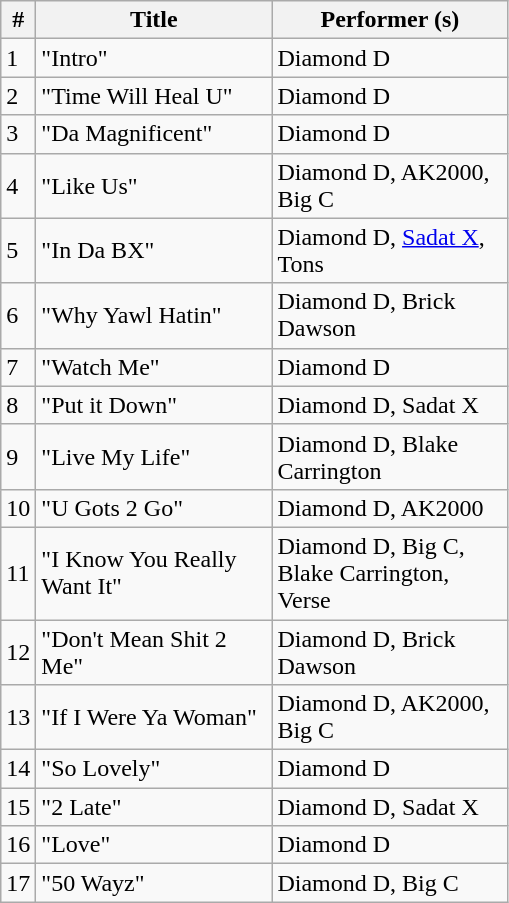<table class="wikitable">
<tr>
<th align="center">#</th>
<th align="center" width="150">Title</th>
<th align="center" width="150">Performer (s)</th>
</tr>
<tr>
<td>1</td>
<td>"Intro"</td>
<td>Diamond D</td>
</tr>
<tr>
<td>2</td>
<td>"Time Will Heal U"</td>
<td>Diamond D</td>
</tr>
<tr>
<td>3</td>
<td>"Da Magnificent"</td>
<td>Diamond D</td>
</tr>
<tr>
<td>4</td>
<td>"Like Us"</td>
<td>Diamond D, AK2000, Big C</td>
</tr>
<tr>
<td>5</td>
<td>"In Da BX"</td>
<td>Diamond D, <a href='#'>Sadat X</a>, Tons</td>
</tr>
<tr>
<td>6</td>
<td>"Why Yawl Hatin"</td>
<td>Diamond D, Brick Dawson</td>
</tr>
<tr>
<td>7</td>
<td>"Watch Me"</td>
<td>Diamond D</td>
</tr>
<tr>
<td>8</td>
<td>"Put it Down"</td>
<td>Diamond D, Sadat X</td>
</tr>
<tr>
<td>9</td>
<td>"Live My Life"</td>
<td>Diamond D, Blake Carrington</td>
</tr>
<tr>
<td>10</td>
<td>"U Gots 2 Go"</td>
<td>Diamond D, AK2000</td>
</tr>
<tr>
<td>11</td>
<td>"I Know You Really Want It"</td>
<td>Diamond D, Big C, Blake Carrington, Verse</td>
</tr>
<tr>
<td>12</td>
<td>"Don't Mean Shit 2 Me"</td>
<td>Diamond D, Brick Dawson</td>
</tr>
<tr>
<td>13</td>
<td>"If I Were Ya Woman"</td>
<td>Diamond D, AK2000, Big C</td>
</tr>
<tr>
<td>14</td>
<td>"So Lovely"</td>
<td>Diamond D</td>
</tr>
<tr>
<td>15</td>
<td>"2 Late"</td>
<td>Diamond D, Sadat X</td>
</tr>
<tr>
<td>16</td>
<td>"Love"</td>
<td>Diamond D</td>
</tr>
<tr>
<td>17</td>
<td>"50 Wayz"</td>
<td>Diamond D, Big C</td>
</tr>
</table>
